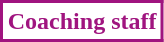<table class="wikitable">
<tr>
<th style="background:white; color:#A0147F; border:2px solid #A0147F;" scope="col" colspan="2">Coaching staff<br>
</th>
</tr>
</table>
